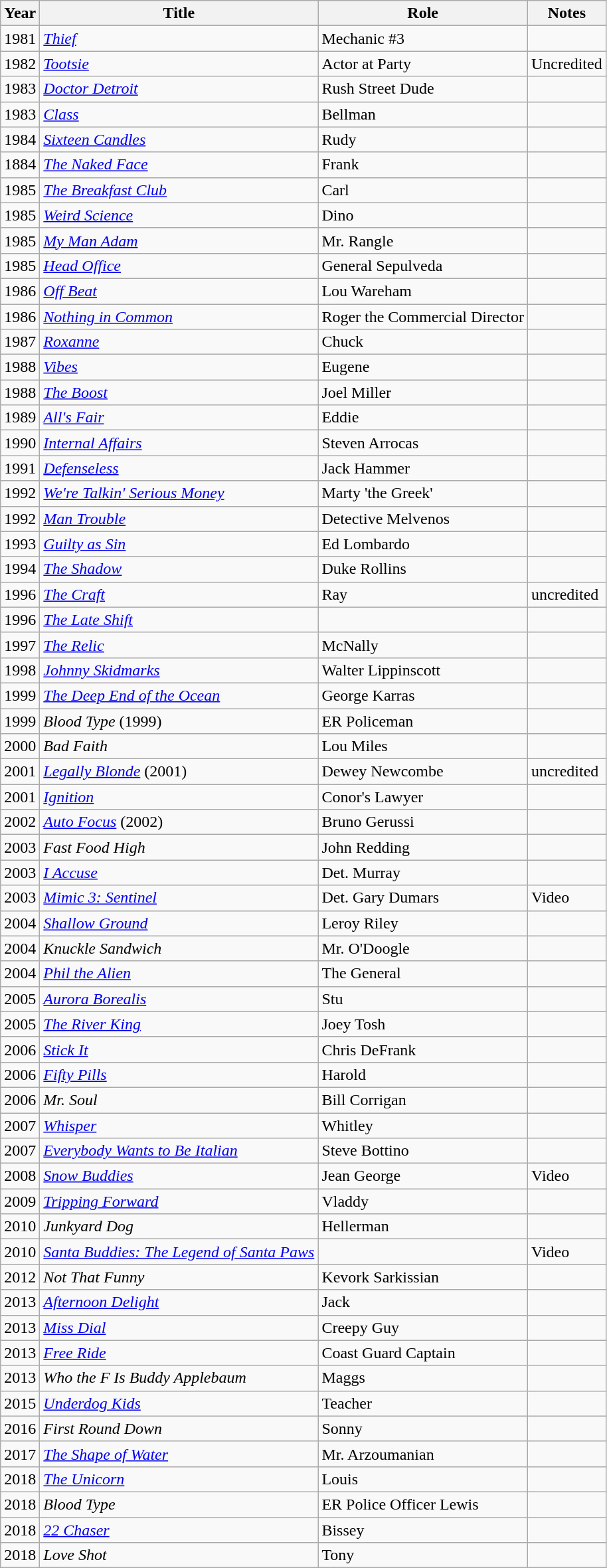<table class="wikitable sortable">
<tr>
<th>Year</th>
<th>Title</th>
<th>Role</th>
<th class="unsortable">Notes</th>
</tr>
<tr>
<td>1981</td>
<td><em><a href='#'>Thief</a></em></td>
<td>Mechanic #3</td>
<td></td>
</tr>
<tr>
<td>1982</td>
<td><em><a href='#'>Tootsie</a></em></td>
<td>Actor at Party</td>
<td>Uncredited</td>
</tr>
<tr>
<td>1983</td>
<td><em><a href='#'>Doctor Detroit</a></em></td>
<td>Rush Street Dude</td>
<td></td>
</tr>
<tr>
<td>1983</td>
<td><em><a href='#'>Class</a></em></td>
<td>Bellman</td>
<td></td>
</tr>
<tr>
<td>1984</td>
<td><em><a href='#'>Sixteen Candles</a></em></td>
<td>Rudy</td>
<td></td>
</tr>
<tr>
<td>1884</td>
<td><em><a href='#'>The Naked Face</a></em></td>
<td>Frank</td>
<td></td>
</tr>
<tr>
<td>1985</td>
<td><em><a href='#'>The Breakfast Club</a></em></td>
<td>Carl</td>
<td></td>
</tr>
<tr>
<td>1985</td>
<td><em><a href='#'>Weird Science</a></em></td>
<td>Dino</td>
<td></td>
</tr>
<tr>
<td>1985</td>
<td><em><a href='#'>My Man Adam</a></em></td>
<td>Mr. Rangle</td>
<td></td>
</tr>
<tr>
<td>1985</td>
<td><em><a href='#'>Head Office</a></em></td>
<td>General Sepulveda</td>
<td></td>
</tr>
<tr>
<td>1986</td>
<td><em><a href='#'>Off Beat</a></em></td>
<td>Lou Wareham</td>
<td></td>
</tr>
<tr>
<td>1986</td>
<td><em><a href='#'>Nothing in Common</a></em></td>
<td>Roger the Commercial Director</td>
<td></td>
</tr>
<tr>
<td>1987</td>
<td><em><a href='#'>Roxanne</a></em></td>
<td>Chuck</td>
<td></td>
</tr>
<tr>
<td>1988</td>
<td><em><a href='#'>Vibes</a></em></td>
<td>Eugene</td>
<td></td>
</tr>
<tr>
<td>1988</td>
<td><em><a href='#'>The Boost</a></em></td>
<td>Joel Miller</td>
<td></td>
</tr>
<tr>
<td>1989</td>
<td><em><a href='#'>All's Fair</a></em></td>
<td>Eddie</td>
<td></td>
</tr>
<tr>
<td>1990</td>
<td><em><a href='#'>Internal Affairs</a></em></td>
<td>Steven Arrocas</td>
<td></td>
</tr>
<tr>
<td>1991</td>
<td><em><a href='#'>Defenseless</a></em></td>
<td>Jack Hammer</td>
<td></td>
</tr>
<tr>
<td>1992</td>
<td><em><a href='#'>We're Talkin' Serious Money</a></em></td>
<td>Marty 'the Greek'</td>
<td></td>
</tr>
<tr>
<td>1992</td>
<td><em><a href='#'>Man Trouble</a></em></td>
<td>Detective Melvenos</td>
<td></td>
</tr>
<tr>
<td>1993</td>
<td><em><a href='#'>Guilty as Sin</a></em></td>
<td>Ed Lombardo</td>
<td></td>
</tr>
<tr>
<td>1994</td>
<td><em><a href='#'>The Shadow</a></em></td>
<td>Duke Rollins</td>
</tr>
<tr>
<td>1996</td>
<td><em><a href='#'>The Craft</a></em></td>
<td>Ray</td>
<td>uncredited</td>
</tr>
<tr>
<td>1996</td>
<td><em><a href='#'>The Late Shift</a></em></td>
<td></td>
<td></td>
</tr>
<tr>
<td>1997</td>
<td><em><a href='#'>The Relic</a></em></td>
<td>McNally</td>
<td></td>
</tr>
<tr>
<td>1998</td>
<td><em><a href='#'>Johnny Skidmarks</a></em></td>
<td>Walter Lippinscott</td>
<td></td>
</tr>
<tr>
<td>1999</td>
<td><em><a href='#'>The Deep End of the Ocean</a></em></td>
<td>George Karras</td>
<td></td>
</tr>
<tr>
<td>1999</td>
<td><em>Blood Type</em> (1999)</td>
<td>ER Policeman</td>
<td></td>
</tr>
<tr>
<td>2000</td>
<td><em>Bad Faith</em></td>
<td>Lou Miles</td>
<td></td>
</tr>
<tr>
<td>2001</td>
<td><em><a href='#'>Legally Blonde</a></em> (2001)</td>
<td>Dewey Newcombe</td>
<td>uncredited</td>
</tr>
<tr>
<td>2001</td>
<td><em><a href='#'>Ignition</a></em></td>
<td>Conor's Lawyer</td>
<td></td>
</tr>
<tr>
<td>2002</td>
<td><em><a href='#'>Auto Focus</a></em> (2002)</td>
<td>Bruno Gerussi</td>
<td></td>
</tr>
<tr>
<td>2003</td>
<td><em>Fast Food High</em></td>
<td>John Redding</td>
<td></td>
</tr>
<tr>
<td>2003</td>
<td><em><a href='#'>I Accuse</a></em></td>
<td>Det. Murray</td>
<td></td>
</tr>
<tr>
<td>2003</td>
<td><em><a href='#'>Mimic 3: Sentinel</a></em></td>
<td>Det. Gary Dumars</td>
<td>Video</td>
</tr>
<tr>
<td>2004</td>
<td><em><a href='#'>Shallow Ground</a></em></td>
<td>Leroy Riley</td>
<td></td>
</tr>
<tr>
<td>2004</td>
<td><em>Knuckle Sandwich</em></td>
<td>Mr. O'Doogle</td>
<td></td>
</tr>
<tr>
<td>2004</td>
<td><em><a href='#'>Phil the Alien</a></em></td>
<td>The General</td>
<td></td>
</tr>
<tr>
<td>2005</td>
<td><em><a href='#'>Aurora Borealis</a></em></td>
<td>Stu</td>
</tr>
<tr>
<td>2005</td>
<td><em><a href='#'>The River King</a></em></td>
<td>Joey Tosh</td>
<td></td>
</tr>
<tr>
<td>2006</td>
<td><em><a href='#'>Stick It</a></em></td>
<td>Chris DeFrank</td>
<td></td>
</tr>
<tr>
<td>2006</td>
<td><em><a href='#'>Fifty Pills</a></em></td>
<td>Harold</td>
<td></td>
</tr>
<tr>
<td>2006</td>
<td><em>Mr. Soul</em></td>
<td>Bill Corrigan</td>
<td></td>
</tr>
<tr>
<td>2007</td>
<td><em><a href='#'>Whisper</a></em></td>
<td>Whitley</td>
</tr>
<tr>
<td>2007</td>
<td><em><a href='#'>Everybody Wants to Be Italian</a></em></td>
<td>Steve Bottino</td>
<td></td>
</tr>
<tr>
<td>2008</td>
<td><em><a href='#'>Snow Buddies</a></em></td>
<td>Jean George</td>
<td>Video</td>
</tr>
<tr>
<td>2009</td>
<td><em><a href='#'>Tripping Forward</a></em></td>
<td>Vladdy</td>
<td></td>
</tr>
<tr>
<td>2010</td>
<td><em>Junkyard Dog</em></td>
<td>Hellerman</td>
<td></td>
</tr>
<tr>
<td>2010</td>
<td><em><a href='#'>Santa Buddies: The Legend of Santa Paws</a></em></td>
<td></td>
<td>Video</td>
</tr>
<tr>
<td>2012</td>
<td><em>Not That Funny</em></td>
<td>Kevork Sarkissian</td>
<td></td>
</tr>
<tr>
<td>2013</td>
<td><em><a href='#'>Afternoon Delight</a></em></td>
<td>Jack</td>
<td></td>
</tr>
<tr>
<td>2013</td>
<td><em><a href='#'>Miss Dial</a></em></td>
<td>Creepy Guy</td>
<td></td>
</tr>
<tr>
<td>2013</td>
<td><em><a href='#'>Free Ride</a></em></td>
<td>Coast Guard Captain</td>
<td></td>
</tr>
<tr>
<td>2013</td>
<td><em>Who the F Is Buddy Applebaum</em></td>
<td>Maggs</td>
<td></td>
</tr>
<tr>
<td>2015</td>
<td><em><a href='#'>Underdog Kids</a></em></td>
<td>Teacher</td>
<td></td>
</tr>
<tr>
<td>2016</td>
<td><em>First Round Down</em></td>
<td>Sonny</td>
<td></td>
</tr>
<tr>
<td>2017</td>
<td><em><a href='#'>The Shape of Water</a></em></td>
<td>Mr. Arzoumanian</td>
<td></td>
</tr>
<tr>
<td>2018</td>
<td><em><a href='#'>The Unicorn</a></em></td>
<td>Louis</td>
<td></td>
</tr>
<tr>
<td>2018</td>
<td><em>Blood Type</em></td>
<td>ER Police Officer Lewis</td>
<td></td>
</tr>
<tr>
<td>2018</td>
<td><em><a href='#'>22 Chaser</a></em></td>
<td>Bissey</td>
<td></td>
</tr>
<tr>
<td>2018</td>
<td><em>Love Shot</em></td>
<td>Tony</td>
<td></td>
</tr>
</table>
